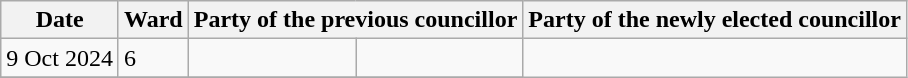<table class="wikitable">
<tr>
<th>Date</th>
<th>Ward</th>
<th colspan=2>Party of the previous councillor</th>
<th colspan=2>Party of the newly elected councillor</th>
</tr>
<tr>
<td>9 Oct 2024</td>
<td>6</td>
<td></td>
<td></td>
</tr>
<tr>
</tr>
</table>
